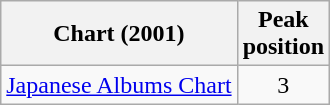<table class="wikitable sortable">
<tr>
<th>Chart (2001)</th>
<th>Peak<br>position</th>
</tr>
<tr>
<td><a href='#'>Japanese Albums Chart</a></td>
<td style="text-align:center;">3</td>
</tr>
</table>
